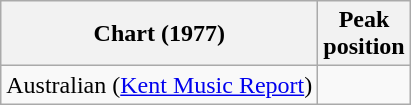<table class="wikitable plainrowheaders">
<tr>
<th scope="col">Chart (1977)</th>
<th scope="col">Peak<br>position</th>
</tr>
<tr>
<td>Australian (<a href='#'>Kent Music Report</a>)</td>
<td></td>
</tr>
</table>
